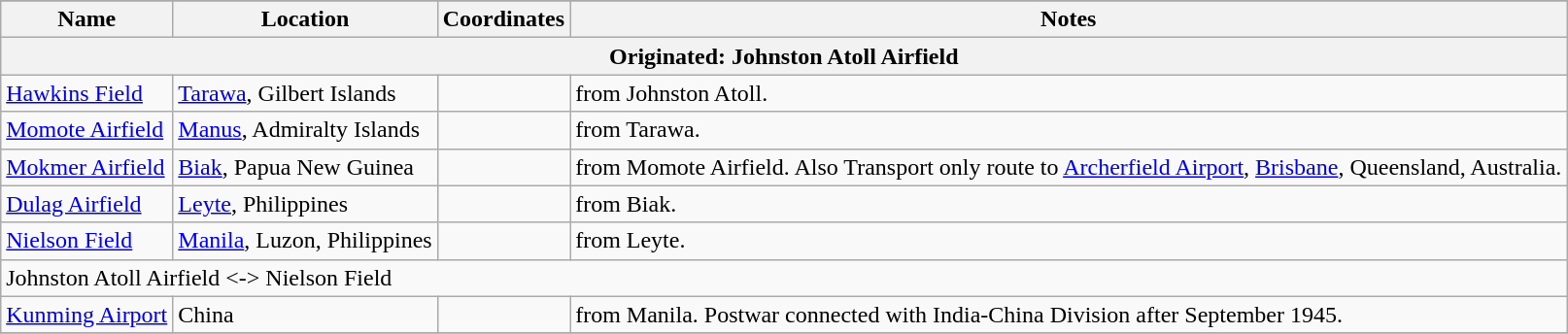<table class="wikitable">
<tr>
</tr>
<tr>
<th>Name</th>
<th>Location</th>
<th>Coordinates</th>
<th>Notes</th>
</tr>
<tr>
<th colspan="4">Originated: Johnston Atoll Airfield</th>
</tr>
<tr valign="top">
<td><a href='#'>Hawkins Field</a></td>
<td><a href='#'>Tarawa</a>, Gilbert Islands</td>
<td></td>
<td> from Johnston Atoll.</td>
</tr>
<tr valign="top">
<td><a href='#'>Momote Airfield</a></td>
<td><a href='#'>Manus</a>, Admiralty Islands</td>
<td></td>
<td> from Tarawa.</td>
</tr>
<tr valign="top">
<td><a href='#'>Mokmer Airfield</a></td>
<td><a href='#'>Biak</a>, Papua New Guinea</td>
<td></td>
<td> from Momote Airfield.   Also Transport only route to <a href='#'>Archerfield Airport</a>, <a href='#'>Brisbane</a>, Queensland, Australia.</td>
</tr>
<tr valign="top">
<td><a href='#'>Dulag Airfield</a></td>
<td><a href='#'>Leyte</a>, Philippines</td>
<td></td>
<td> from Biak.</td>
</tr>
<tr valign="top">
<td><a href='#'>Nielson Field</a></td>
<td><a href='#'>Manila</a>, Luzon, Philippines</td>
<td></td>
<td> from Leyte.</td>
</tr>
<tr>
<td colspan="4"> Johnston Atoll Airfield <-> Nielson Field</td>
</tr>
<tr valign="top">
<td><a href='#'>Kunming Airport</a></td>
<td>China</td>
<td></td>
<td> from Manila. Postwar connected with India-China Division after September 1945.</td>
</tr>
<tr>
</tr>
</table>
